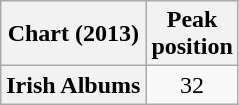<table class="wikitable sortable plainrowheaders" style="text-align:center">
<tr>
<th scope="col">Chart (2013)</th>
<th scope="col">Peak<br>position</th>
</tr>
<tr>
<th scope="row">Irish Albums</th>
<td>32</td>
</tr>
</table>
